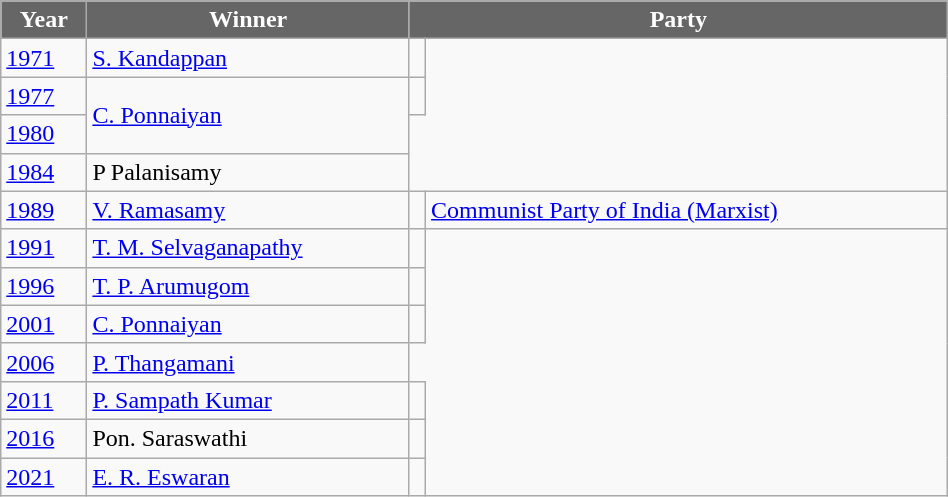<table class="wikitable" width="50%">
<tr>
<th style="background-color:#666666; color:white">Year</th>
<th style="background-color:#666666; color:white">Winner</th>
<th style="background-color:#666666; color:white" colspan="2">Party</th>
</tr>
<tr>
<td><a href='#'>1971</a></td>
<td><a href='#'>S. Kandappan</a></td>
<td></td>
</tr>
<tr>
<td><a href='#'>1977</a></td>
<td rowspan=2><a href='#'>C. Ponnaiyan</a></td>
<td></td>
</tr>
<tr>
<td><a href='#'>1980</a></td>
</tr>
<tr>
<td><a href='#'>1984</a></td>
<td>P Palanisamy</td>
</tr>
<tr>
<td><a href='#'>1989</a></td>
<td><a href='#'>V. Ramasamy</a></td>
<td></td>
<td><a href='#'>Communist Party of India (Marxist)</a></td>
</tr>
<tr>
<td><a href='#'>1991</a></td>
<td><a href='#'>T. M. Selvaganapathy</a></td>
<td></td>
</tr>
<tr>
<td><a href='#'>1996</a></td>
<td><a href='#'>T. P. Arumugom</a></td>
<td></td>
</tr>
<tr>
<td><a href='#'>2001</a></td>
<td><a href='#'>C. Ponnaiyan</a></td>
<td></td>
</tr>
<tr>
<td><a href='#'>2006</a></td>
<td><a href='#'>P. Thangamani</a></td>
</tr>
<tr>
<td><a href='#'>2011</a></td>
<td><a href='#'>P. Sampath Kumar</a></td>
<td></td>
</tr>
<tr>
<td><a href='#'>2016</a></td>
<td>Pon. Saraswathi</td>
<td></td>
</tr>
<tr>
<td><a href='#'>2021</a></td>
<td><a href='#'>E. R. Eswaran</a></td>
<td></td>
</tr>
</table>
